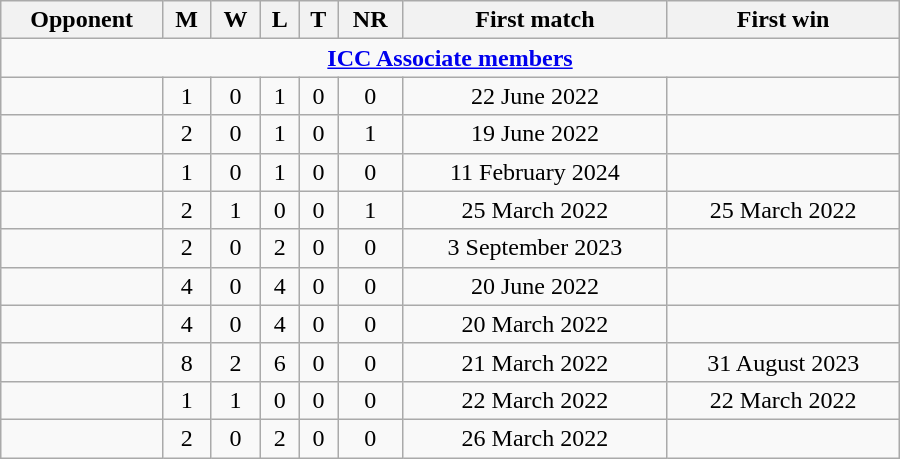<table class="wikitable" style="text-align: center; width: 600px;">
<tr>
<th>Opponent</th>
<th>M</th>
<th>W</th>
<th>L</th>
<th>T</th>
<th>NR</th>
<th>First match</th>
<th>First win</th>
</tr>
<tr>
<td colspan="8" style="text-align: center;"><strong><a href='#'>ICC Associate members</a></strong></td>
</tr>
<tr>
<td align=left></td>
<td>1</td>
<td>0</td>
<td>1</td>
<td>0</td>
<td>0</td>
<td>22 June 2022</td>
<td></td>
</tr>
<tr>
<td align=left></td>
<td>2</td>
<td>0</td>
<td>1</td>
<td>0</td>
<td>1</td>
<td>19 June 2022</td>
<td></td>
</tr>
<tr>
<td align=left></td>
<td>1</td>
<td>0</td>
<td>1</td>
<td>0</td>
<td>0</td>
<td>11 February 2024</td>
<td></td>
</tr>
<tr>
<td align=left></td>
<td>2</td>
<td>1</td>
<td>0</td>
<td>0</td>
<td>1</td>
<td>25 March 2022</td>
<td>25 March 2022</td>
</tr>
<tr>
<td align=left></td>
<td>2</td>
<td>0</td>
<td>2</td>
<td>0</td>
<td>0</td>
<td>3 September 2023</td>
<td></td>
</tr>
<tr>
<td align=left></td>
<td>4</td>
<td>0</td>
<td>4</td>
<td>0</td>
<td>0</td>
<td>20 June 2022</td>
<td></td>
</tr>
<tr>
<td align=left></td>
<td>4</td>
<td>0</td>
<td>4</td>
<td>0</td>
<td>0</td>
<td>20 March 2022</td>
<td></td>
</tr>
<tr>
<td align=left></td>
<td>8</td>
<td>2</td>
<td>6</td>
<td>0</td>
<td>0</td>
<td>21 March 2022</td>
<td>31 August 2023</td>
</tr>
<tr>
<td align=left></td>
<td>1</td>
<td>1</td>
<td>0</td>
<td>0</td>
<td>0</td>
<td>22 March 2022</td>
<td>22 March 2022</td>
</tr>
<tr>
<td align=left></td>
<td>2</td>
<td>0</td>
<td>2</td>
<td>0</td>
<td>0</td>
<td>26 March 2022</td>
<td></td>
</tr>
</table>
